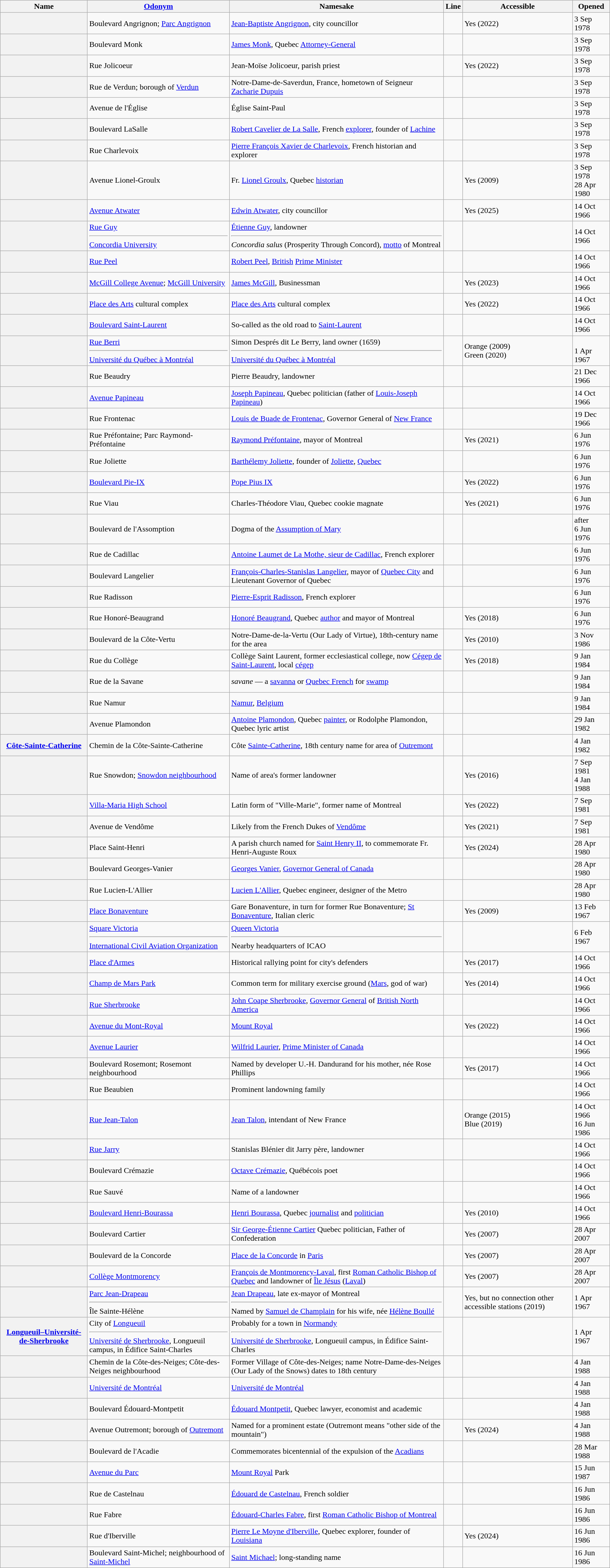<table class="wikitable sortable">
<tr>
<th>Name</th>
<th class="unsortable"><a href='#'>Odonym</a></th>
<th class="unsortable">Namesake</th>
<th>Line</th>
<th>Accessible</th>
<th data-sort-type="date">Opened</th>
</tr>
<tr>
<th></th>
<td>Boulevard Angrignon; <a href='#'>Parc Angrignon</a></td>
<td><a href='#'>Jean-Baptiste Angrignon</a>, city councillor</td>
<td align="center"></td>
<td>Yes (2022)</td>
<td>3 Sep 1978</td>
</tr>
<tr>
<th></th>
<td>Boulevard Monk</td>
<td><a href='#'>James Monk</a>, Quebec <a href='#'>Attorney-General</a></td>
<td align="center"></td>
<td></td>
<td>3 Sep 1978</td>
</tr>
<tr>
<th></th>
<td>Rue Jolicoeur</td>
<td>Jean-Moïse Jolicoeur, parish priest</td>
<td align="center"></td>
<td>Yes (2022)</td>
<td>3 Sep 1978</td>
</tr>
<tr>
<th></th>
<td>Rue de Verdun; borough of <a href='#'>Verdun</a></td>
<td>Notre-Dame-de-Saverdun, France, hometown of Seigneur <a href='#'>Zacharie Dupuis</a></td>
<td align="center"></td>
<td></td>
<td>3 Sep 1978</td>
</tr>
<tr>
<th></th>
<td>Avenue de l'Église</td>
<td>Église Saint-Paul</td>
<td align="center"></td>
<td></td>
<td>3 Sep 1978</td>
</tr>
<tr>
<th></th>
<td>Boulevard LaSalle</td>
<td><a href='#'>Robert Cavelier de La Salle</a>, French <a href='#'>explorer</a>, founder of <a href='#'>Lachine</a></td>
<td align="center"></td>
<td></td>
<td>3 Sep 1978</td>
</tr>
<tr>
<th></th>
<td>Rue Charlevoix</td>
<td><a href='#'>Pierre François Xavier de Charlevoix</a>, French historian and explorer</td>
<td align="center"></td>
<td></td>
<td>3 Sep 1978</td>
</tr>
<tr>
<th></th>
<td>Avenue Lionel-Groulx</td>
<td>Fr. <a href='#'>Lionel Groulx</a>, Quebec <a href='#'>historian</a></td>
<td align="center" data-sort-value="1.2"></td>
<td>Yes (2009)</td>
<td data-sort-value="3 Sep 1978">3 Sep 1978 <br>28 Apr 1980 </td>
</tr>
<tr>
<th></th>
<td><a href='#'>Avenue Atwater</a></td>
<td><a href='#'>Edwin Atwater</a>, city councillor</td>
<td align="center"></td>
<td>Yes (2025)</td>
<td>14 Oct 1966</td>
</tr>
<tr>
<th></th>
<td><a href='#'>Rue Guy</a><hr><a href='#'>Concordia University</a></td>
<td><a href='#'>Étienne Guy</a>, landowner<hr><em>Concordia salus</em> (Prosperity Through Concord), <a href='#'>motto</a> of Montreal</td>
<td align="center"></td>
<td></td>
<td>14 Oct 1966</td>
</tr>
<tr>
<th></th>
<td><a href='#'>Rue Peel</a></td>
<td><a href='#'>Robert Peel</a>, <a href='#'>British</a> <a href='#'>Prime Minister</a></td>
<td align="center"></td>
<td></td>
<td>14 Oct 1966</td>
</tr>
<tr>
<th></th>
<td><a href='#'>McGill College Avenue</a>; <a href='#'>McGill University</a></td>
<td><a href='#'>James McGill</a>, Businessman</td>
<td align="center"></td>
<td>Yes (2023)</td>
<td>14 Oct 1966</td>
</tr>
<tr>
<th></th>
<td><a href='#'>Place des Arts</a> cultural complex</td>
<td><a href='#'>Place des Arts</a> cultural complex</td>
<td align="center"></td>
<td>Yes (2022)</td>
<td>14 Oct 1966</td>
</tr>
<tr>
<th></th>
<td><a href='#'>Boulevard Saint-Laurent</a></td>
<td>So-called as the old road to <a href='#'>Saint-Laurent</a></td>
<td align="center"></td>
<td></td>
<td>14 Oct 1966</td>
</tr>
<tr>
<th></th>
<td><a href='#'>Rue Berri</a><hr><a href='#'>Université du Québec à Montréal</a></td>
<td>Simon Després dit Le Berry, land owner (1659)<hr><a href='#'>Université du Québec à Montréal</a></td>
<td align="center" data-sort-value="1.24"></td>
<td>Orange (2009)<br>Green (2020)</td>
<td data-sort-value="14 Oct 1966"> <br> 1 Apr 1967 </td>
</tr>
<tr>
<th></th>
<td>Rue Beaudry</td>
<td>Pierre Beaudry, landowner</td>
<td align="center"></td>
<td></td>
<td>21 Dec 1966</td>
</tr>
<tr>
<th></th>
<td><a href='#'>Avenue Papineau</a></td>
<td><a href='#'>Joseph Papineau</a>, Quebec politician (father of <a href='#'>Louis-Joseph Papineau</a>)</td>
<td align="center"></td>
<td></td>
<td>14 Oct 1966</td>
</tr>
<tr>
<th></th>
<td>Rue Frontenac</td>
<td><a href='#'>Louis de Buade de Frontenac</a>, Governor General of <a href='#'>New France</a></td>
<td align="center"></td>
<td></td>
<td>19 Dec 1966</td>
</tr>
<tr>
<th></th>
<td>Rue Préfontaine; Parc Raymond-Préfontaine</td>
<td><a href='#'>Raymond Préfontaine</a>, mayor of Montreal</td>
<td align="center"></td>
<td>Yes (2021)</td>
<td>6 Jun 1976</td>
</tr>
<tr>
<th></th>
<td>Rue Joliette</td>
<td><a href='#'>Barthélemy Joliette</a>, founder of <a href='#'>Joliette</a>, <a href='#'>Quebec</a></td>
<td align="center"></td>
<td></td>
<td>6 Jun 1976</td>
</tr>
<tr>
<th></th>
<td><a href='#'>Boulevard Pie-IX</a></td>
<td><a href='#'>Pope Pius IX</a></td>
<td align="center"></td>
<td>Yes (2022)</td>
<td>6 Jun 1976</td>
</tr>
<tr>
<th></th>
<td>Rue Viau</td>
<td>Charles-Théodore Viau, Quebec cookie magnate</td>
<td align="center"></td>
<td>Yes (2021)</td>
<td>6 Jun 1976</td>
</tr>
<tr>
<th></th>
<td>Boulevard de l'Assomption</td>
<td>Dogma of the <a href='#'>Assumption of Mary</a></td>
<td align="center"></td>
<td></td>
<td data-sort-value="15 Oct 1966">after<br>6 Jun 1976</td>
</tr>
<tr>
<th></th>
<td>Rue de Cadillac</td>
<td><a href='#'>Antoine Laumet de La Mothe, sieur de Cadillac</a>, French explorer</td>
<td align="center"></td>
<td></td>
<td>6 Jun 1976</td>
</tr>
<tr>
<th></th>
<td>Boulevard Langelier</td>
<td><a href='#'>François-Charles-Stanislas Langelier</a>, mayor of <a href='#'>Quebec City</a> and Lieutenant Governor of Quebec</td>
<td align="center"></td>
<td></td>
<td>6 Jun 1976</td>
</tr>
<tr>
<th></th>
<td>Rue Radisson</td>
<td><a href='#'>Pierre-Esprit Radisson</a>, French explorer</td>
<td align="center"></td>
<td></td>
<td>6 Jun 1976</td>
</tr>
<tr>
<th></th>
<td>Rue Honoré-Beaugrand</td>
<td><a href='#'>Honoré Beaugrand</a>, Quebec <a href='#'>author</a> and mayor of Montreal</td>
<td align="center"></td>
<td>Yes (2018)</td>
<td>6 Jun 1976</td>
</tr>
<tr>
<th data-sort-value="Cote-Vertu"></th>
<td>Boulevard de la Côte-Vertu</td>
<td>Notre-Dame-de-la-Vertu (Our Lady of Virtue), 18th-century name for the area</td>
<td align="center"></td>
<td>Yes (2010)</td>
<td>3 Nov 1986</td>
</tr>
<tr>
<th></th>
<td>Rue du Collège</td>
<td>Collège Saint Laurent, former ecclesiastical college, now <a href='#'>Cégep de Saint-Laurent</a>, local <a href='#'>cégep</a></td>
<td align="center"></td>
<td>Yes (2018)</td>
<td>9 Jan 1984</td>
</tr>
<tr>
<th></th>
<td>Rue de la Savane</td>
<td><em>savane</em> — a <a href='#'>savanna</a> or <a href='#'>Quebec French</a> for <a href='#'>swamp</a></td>
<td align="center"></td>
<td></td>
<td>9 Jan 1984</td>
</tr>
<tr>
<th></th>
<td>Rue Namur</td>
<td><a href='#'>Namur</a>, <a href='#'>Belgium</a></td>
<td align="center"></td>
<td></td>
<td>9 Jan 1984</td>
</tr>
<tr>
<th></th>
<td>Avenue Plamondon</td>
<td><a href='#'>Antoine Plamondon</a>, Quebec <a href='#'>painter</a>, or Rodolphe Plamondon, Quebec lyric artist</td>
<td align="center"></td>
<td></td>
<td>29 Jan 1982</td>
</tr>
<tr>
<th data-sort-value="Cote-Sainte-Catherine"><a href='#'>Côte-Sainte-Catherine</a></th>
<td>Chemin de la Côte-Sainte-Catherine</td>
<td>Côte <a href='#'>Sainte-Catherine</a>, 18th century name for area of <a href='#'>Outremont</a></td>
<td align="center"></td>
<td></td>
<td>4 Jan 1982</td>
</tr>
<tr>
<th></th>
<td>Rue Snowdon; <a href='#'>Snowdon neighbourhood</a></td>
<td>Name of area's former landowner</td>
<td align="center" data-sort-value="2.5"></td>
<td>Yes (2016)</td>
<td data-sort-value="7 Sep 1981">7 Sep 1981 <br>4 Jan 1988 </td>
</tr>
<tr>
<th></th>
<td><a href='#'>Villa-Maria High School</a></td>
<td>Latin form of "Ville-Marie", former name of Montreal</td>
<td align="center"></td>
<td>Yes (2022)</td>
<td>7 Sep 1981</td>
</tr>
<tr>
<th></th>
<td>Avenue de Vendôme</td>
<td>Likely from the French Dukes of <a href='#'>Vendôme</a></td>
<td align="center"></td>
<td>Yes (2021)</td>
<td>7 Sep 1981</td>
</tr>
<tr>
<th></th>
<td>Place Saint-Henri</td>
<td>A parish church named for <a href='#'>Saint Henry II</a>, to commemorate Fr. Henri-Auguste Roux</td>
<td align="center"></td>
<td>Yes (2024)</td>
<td>28 Apr 1980</td>
</tr>
<tr>
<th></th>
<td>Boulevard Georges-Vanier</td>
<td><a href='#'>Georges Vanier</a>, <a href='#'>Governor General of Canada</a></td>
<td align="center"></td>
<td></td>
<td>28 Apr 1980</td>
</tr>
<tr>
<th></th>
<td>Rue Lucien-L'Allier</td>
<td><a href='#'>Lucien L'Allier</a>, Quebec engineer, designer of the Metro</td>
<td align="center"></td>
<td></td>
<td>28 Apr 1980</td>
</tr>
<tr>
<th></th>
<td><a href='#'>Place Bonaventure</a></td>
<td>Gare Bonaventure, in turn for former Rue Bonaventure; <a href='#'>St Bonaventure</a>, Italian cleric</td>
<td align="center"></td>
<td>Yes (2009)</td>
<td>13 Feb 1967</td>
</tr>
<tr>
<th></th>
<td><a href='#'>Square Victoria</a><hr><a href='#'>International Civil Aviation Organization</a></td>
<td><a href='#'>Queen Victoria</a><hr>Nearby headquarters of ICAO</td>
<td align="center"></td>
<td></td>
<td>6 Feb 1967</td>
</tr>
<tr>
<th></th>
<td><a href='#'>Place d'Armes</a></td>
<td>Historical rallying point for city's defenders</td>
<td align="center"></td>
<td>Yes (2017)</td>
<td>14 Oct 1966</td>
</tr>
<tr>
<th></th>
<td><a href='#'>Champ de Mars Park</a></td>
<td>Common term for military exercise ground (<a href='#'>Mars</a>, god of war)</td>
<td align="center"></td>
<td>Yes (2014)</td>
<td>14 Oct 1966</td>
</tr>
<tr>
<th></th>
<td><a href='#'>Rue Sherbrooke</a></td>
<td><a href='#'>John Coape Sherbrooke</a>, <a href='#'>Governor General</a> of <a href='#'>British North America</a></td>
<td align="center"></td>
<td></td>
<td>14 Oct 1966</td>
</tr>
<tr>
<th></th>
<td><a href='#'>Avenue du Mont-Royal</a></td>
<td><a href='#'>Mount Royal</a></td>
<td align="center"></td>
<td>Yes (2022)</td>
<td>14 Oct 1966</td>
</tr>
<tr>
<th></th>
<td><a href='#'>Avenue Laurier</a></td>
<td><a href='#'>Wilfrid Laurier</a>, <a href='#'>Prime Minister of Canada</a></td>
<td align="center"></td>
<td></td>
<td>14 Oct 1966</td>
</tr>
<tr>
<th></th>
<td>Boulevard Rosemont; Rosemont neighbourhood</td>
<td>Named by developer U.-H. Dandurand for his mother, née Rose Phillips</td>
<td align="center"></td>
<td>Yes (2017)</td>
<td>14 Oct 1966</td>
</tr>
<tr>
<th></th>
<td>Rue Beaubien</td>
<td>Prominent landowning family</td>
<td align="center"></td>
<td></td>
<td>14 Oct 1966</td>
</tr>
<tr>
<th></th>
<td><a href='#'>Rue Jean-Talon</a></td>
<td><a href='#'>Jean Talon</a>, intendant of New France</td>
<td align="center" data-sort-value="2.5"></td>
<td>Orange (2015)<br>Blue (2019)</td>
<td data-sort-value="14 Oct 1966">14 Oct 1966 <br>16 Jun 1986 </td>
</tr>
<tr>
<th></th>
<td><a href='#'>Rue Jarry</a></td>
<td>Stanislas Blénier dit Jarry père, landowner</td>
<td align="center"></td>
<td></td>
<td>14 Oct 1966</td>
</tr>
<tr>
<th></th>
<td>Boulevard Crémazie</td>
<td><a href='#'>Octave Crémazie</a>, Québécois poet</td>
<td align="center"></td>
<td></td>
<td>14 Oct 1966</td>
</tr>
<tr>
<th></th>
<td>Rue Sauvé</td>
<td>Name of a landowner</td>
<td align="center"></td>
<td></td>
<td>14 Oct 1966</td>
</tr>
<tr>
<th></th>
<td><a href='#'>Boulevard Henri-Bourassa</a></td>
<td><a href='#'>Henri Bourassa</a>, Quebec <a href='#'>journalist</a> and <a href='#'>politician</a></td>
<td align="center"></td>
<td>Yes (2010)</td>
<td>14 Oct 1966</td>
</tr>
<tr>
<th></th>
<td>Boulevard Cartier</td>
<td><a href='#'>Sir George-Étienne Cartier</a> Quebec politician, Father of Confederation</td>
<td align="center"></td>
<td>Yes (2007)</td>
<td>28 Apr 2007</td>
</tr>
<tr>
<th></th>
<td>Boulevard de la Concorde</td>
<td><a href='#'>Place de la Concorde</a> in <a href='#'>Paris</a></td>
<td align="center"></td>
<td>Yes (2007)</td>
<td>28 Apr 2007</td>
</tr>
<tr>
<th></th>
<td><a href='#'>Collège Montmorency</a></td>
<td><a href='#'>François de Montmorency-Laval</a>, first <a href='#'>Roman Catholic Bishop of Quebec</a> and landowner of <a href='#'>Île Jésus</a> (<a href='#'>Laval</a>)</td>
<td align="center"></td>
<td>Yes (2007)</td>
<td>28 Apr 2007</td>
</tr>
<tr>
<th></th>
<td><a href='#'>Parc Jean-Drapeau</a><hr>Île Sainte-Hélène</td>
<td><a href='#'>Jean Drapeau</a>, late ex-mayor of Montreal<hr>Named by <a href='#'>Samuel de Champlain</a> for his wife, née <a href='#'>Hélène Boullé</a></td>
<td align="center"></td>
<td>Yes, but no connection other accessible stations (2019)</td>
<td>1 Apr 1967</td>
</tr>
<tr>
<th><a href='#'>Longueuil–Université-de-Sherbrooke</a></th>
<td>City of <a href='#'>Longueuil</a><hr><a href='#'>Université de Sherbrooke</a>, Longueuil campus, in Édifice Saint-Charles</td>
<td>Probably for a town in <a href='#'>Normandy</a><hr><a href='#'>Université de Sherbrooke</a>, Longueuil campus, in Édifice Saint-Charles</td>
<td align="center"></td>
<td></td>
<td>1 Apr 1967</td>
</tr>
<tr>
<th data-sort-value="Cote-des-Neiges"></th>
<td>Chemin de la Côte-des-Neiges; Côte-des-Neiges neighbourhood</td>
<td>Former Village of Côte-des-Neiges; name Notre-Dame-des-Neiges (Our Lady of the Snows) dates to 18th century</td>
<td align="center"></td>
<td></td>
<td>4 Jan 1988</td>
</tr>
<tr>
<th></th>
<td><a href='#'>Université de Montréal</a></td>
<td><a href='#'>Université de Montréal</a></td>
<td align="center"></td>
<td></td>
<td>4 Jan 1988</td>
</tr>
<tr>
<th data-sort-value="Edouard-Montpetit"></th>
<td>Boulevard Édouard-Montpetit</td>
<td><a href='#'>Édouard Montpetit</a>, Quebec lawyer, economist and academic</td>
<td align="center"></td>
<td></td>
<td>4 Jan 1988</td>
</tr>
<tr>
<th></th>
<td>Avenue Outremont; borough of <a href='#'>Outremont</a></td>
<td>Named for a prominent estate (Outremont means "other side of the mountain")</td>
<td align="center"></td>
<td>Yes (2024)</td>
<td>4 Jan 1988</td>
</tr>
<tr>
<th></th>
<td>Boulevard de l'Acadie</td>
<td>Commemorates bicentennial of the expulsion of the <a href='#'>Acadians</a></td>
<td align="center"></td>
<td></td>
<td>28 Mar 1988</td>
</tr>
<tr>
<th></th>
<td><a href='#'>Avenue du Parc</a></td>
<td><a href='#'>Mount Royal</a> Park</td>
<td align="center"></td>
<td></td>
<td>15 Jun 1987</td>
</tr>
<tr>
<th></th>
<td>Rue de Castelnau</td>
<td><a href='#'>Édouard de Castelnau</a>, French soldier</td>
<td align="center"></td>
<td></td>
<td>16 Jun 1986</td>
</tr>
<tr>
<th></th>
<td>Rue Fabre</td>
<td><a href='#'>Édouard-Charles Fabre</a>, first <a href='#'>Roman Catholic Bishop of Montreal</a></td>
<td align="center"></td>
<td></td>
<td>16 Jun 1986</td>
</tr>
<tr>
<th></th>
<td>Rue d'Iberville</td>
<td><a href='#'>Pierre Le Moyne d'Iberville</a>, Quebec explorer, founder of <a href='#'>Louisiana</a></td>
<td align="center"></td>
<td>Yes (2024)</td>
<td>16 Jun 1986</td>
</tr>
<tr>
<th></th>
<td>Boulevard Saint-Michel; neighbourhood of <a href='#'>Saint-Michel</a></td>
<td><a href='#'>Saint Michael</a>; long-standing name</td>
<td align="center"></td>
<td></td>
<td>16 Jun 1986</td>
</tr>
</table>
